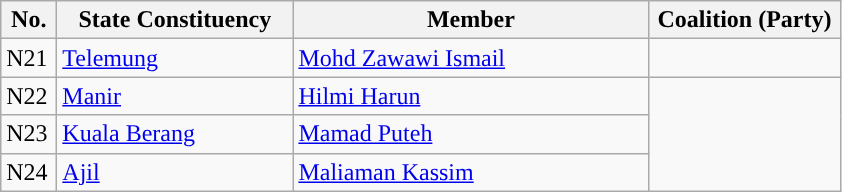<table class="wikitable">
<tr>
<th width="30">No.</th>
<th width="150">State Constituency</th>
<th width="230">Member</th>
<th width="120">Coalition (Party)</th>
</tr>
<tr>
<td>N21</td>
<td><a href='#'>Telemung</a></td>
<td><a href='#'>Mohd Zawawi Ismail</a></td>
<td></td>
</tr>
<tr>
<td>N22</td>
<td><a href='#'>Manir</a></td>
<td><a href='#'>Hilmi Harun</a></td>
<td rowspan=3></td>
</tr>
<tr>
<td>N23</td>
<td><a href='#'>Kuala Berang</a></td>
<td><a href='#'>Mamad Puteh</a></td>
</tr>
<tr>
<td>N24</td>
<td><a href='#'>Ajil</a></td>
<td><a href='#'>Maliaman Kassim</a></td>
</tr>
</table>
